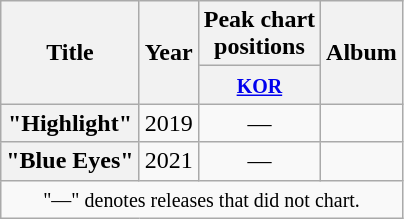<table class="wikitable plainrowheaders" style="text-align:center;">
<tr>
<th scope="col" rowspan="2">Title</th>
<th scope="col" rowspan="2">Year</th>
<th scope="col" colspan="1">Peak chart <br> positions</th>
<th scope="col" rowspan="2">Album</th>
</tr>
<tr>
<th><small><a href='#'>KOR</a></small><br></th>
</tr>
<tr>
<th scope="row">"Highlight"</th>
<td>2019</td>
<td>—</td>
<td><em></em></td>
</tr>
<tr>
<th scope="row">"Blue Eyes"</th>
<td>2021</td>
<td>—</td>
<td><em></em></td>
</tr>
<tr>
<td colspan="5" align="center"><small>"—" denotes releases that did not chart.</small></td>
</tr>
</table>
